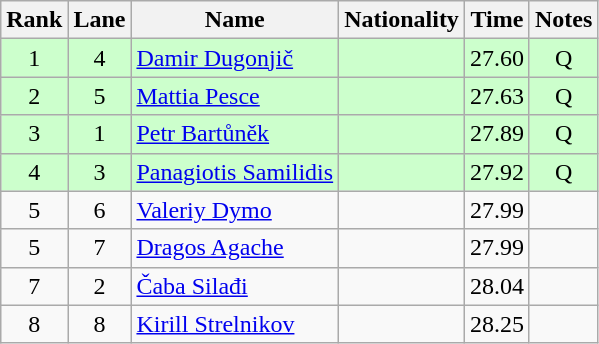<table class="wikitable sortable" style="text-align:center">
<tr>
<th>Rank</th>
<th>Lane</th>
<th>Name</th>
<th>Nationality</th>
<th>Time</th>
<th>Notes</th>
</tr>
<tr bgcolor=ccffcc>
<td>1</td>
<td>4</td>
<td align=left><a href='#'>Damir Dugonjič</a></td>
<td align=left></td>
<td>27.60</td>
<td>Q</td>
</tr>
<tr bgcolor=ccffcc>
<td>2</td>
<td>5</td>
<td align=left><a href='#'>Mattia Pesce</a></td>
<td align=left></td>
<td>27.63</td>
<td>Q</td>
</tr>
<tr bgcolor=ccffcc>
<td>3</td>
<td>1</td>
<td align=left><a href='#'>Petr Bartůněk</a></td>
<td align=left></td>
<td>27.89</td>
<td>Q</td>
</tr>
<tr bgcolor=ccffcc>
<td>4</td>
<td>3</td>
<td align=left><a href='#'>Panagiotis Samilidis</a></td>
<td align=left></td>
<td>27.92</td>
<td>Q</td>
</tr>
<tr>
<td>5</td>
<td>6</td>
<td align=left><a href='#'>Valeriy Dymo</a></td>
<td align=left></td>
<td>27.99</td>
<td></td>
</tr>
<tr>
<td>5</td>
<td>7</td>
<td align=left><a href='#'>Dragos Agache</a></td>
<td align=left></td>
<td>27.99</td>
<td></td>
</tr>
<tr>
<td>7</td>
<td>2</td>
<td align=left><a href='#'>Čaba Silađi</a></td>
<td align=left></td>
<td>28.04</td>
<td></td>
</tr>
<tr>
<td>8</td>
<td>8</td>
<td align=left><a href='#'>Kirill Strelnikov</a></td>
<td align=left></td>
<td>28.25</td>
<td></td>
</tr>
</table>
